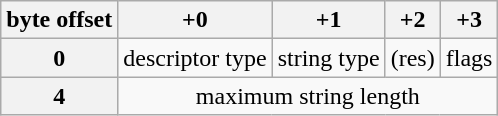<table class=wikitable style="text-align:center;">
<tr>
<th>byte offset</th>
<th>+0</th>
<th>+1</th>
<th>+2</th>
<th>+3</th>
</tr>
<tr>
<th>0</th>
<td>descriptor type</td>
<td>string type</td>
<td>(res)</td>
<td>flags</td>
</tr>
<tr>
<th>4</th>
<td colspan=4>maximum string length</td>
</tr>
</table>
